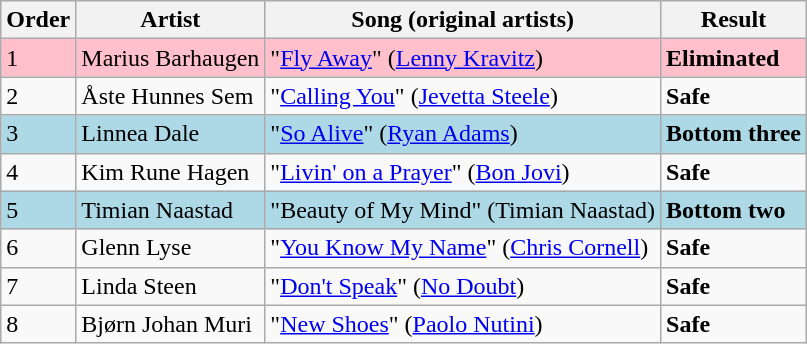<table class=wikitable>
<tr>
<th>Order</th>
<th>Artist</th>
<th>Song (original artists)</th>
<th>Result</th>
</tr>
<tr style="background:pink;">
<td>1</td>
<td>Marius Barhaugen</td>
<td>"<a href='#'>Fly Away</a>" (<a href='#'>Lenny Kravitz</a>)</td>
<td><strong>Eliminated</strong></td>
</tr>
<tr>
<td>2</td>
<td>Åste Hunnes Sem</td>
<td>"<a href='#'>Calling You</a>" (<a href='#'>Jevetta Steele</a>)</td>
<td><strong>Safe</strong></td>
</tr>
<tr style="background:lightblue;">
<td>3</td>
<td>Linnea Dale</td>
<td>"<a href='#'>So Alive</a>" (<a href='#'>Ryan Adams</a>)</td>
<td><strong>Bottom three</strong></td>
</tr>
<tr>
<td>4</td>
<td>Kim Rune Hagen</td>
<td>"<a href='#'>Livin' on a Prayer</a>" (<a href='#'>Bon Jovi</a>)</td>
<td><strong>Safe</strong></td>
</tr>
<tr style="background:lightblue;">
<td>5</td>
<td>Timian Naastad</td>
<td>"Beauty of My Mind" (Timian Naastad)</td>
<td><strong>Bottom two</strong></td>
</tr>
<tr>
<td>6</td>
<td>Glenn Lyse</td>
<td>"<a href='#'>You Know My Name</a>" (<a href='#'>Chris Cornell</a>)</td>
<td><strong>Safe</strong></td>
</tr>
<tr>
<td>7</td>
<td>Linda Steen</td>
<td>"<a href='#'>Don't Speak</a>" (<a href='#'>No Doubt</a>)</td>
<td><strong>Safe</strong></td>
</tr>
<tr>
<td>8</td>
<td>Bjørn Johan Muri</td>
<td>"<a href='#'>New Shoes</a>" (<a href='#'>Paolo Nutini</a>)</td>
<td><strong>Safe</strong></td>
</tr>
</table>
